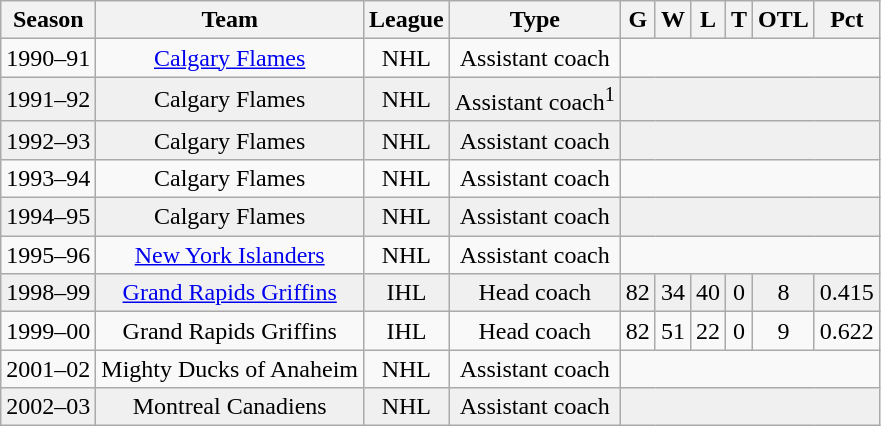<table class="wikitable" style="text-align:center">
<tr>
<th>Season</th>
<th>Team</th>
<th>League</th>
<th>Type</th>
<th>G</th>
<th>W</th>
<th>L</th>
<th>T</th>
<th>OTL</th>
<th>Pct</th>
</tr>
<tr>
<td>1990–91</td>
<td><a href='#'>Calgary Flames</a></td>
<td>NHL</td>
<td>Assistant coach</td>
<td colspan=6></td>
</tr>
<tr bgcolor="#f0f0f0">
<td>1991–92</td>
<td>Calgary Flames</td>
<td>NHL</td>
<td>Assistant coach<sup>1</sup></td>
<td colspan=6></td>
</tr>
<tr bgcolor="#f0f0f0">
<td>1992–93</td>
<td>Calgary Flames</td>
<td>NHL</td>
<td>Assistant coach</td>
<td colspan=6></td>
</tr>
<tr>
<td>1993–94</td>
<td>Calgary Flames</td>
<td>NHL</td>
<td>Assistant coach</td>
<td colspan=6></td>
</tr>
<tr bgcolor="#f0f0f0">
<td>1994–95</td>
<td>Calgary Flames</td>
<td>NHL</td>
<td>Assistant coach</td>
<td colspan=6></td>
</tr>
<tr>
<td>1995–96</td>
<td><a href='#'>New York Islanders</a></td>
<td>NHL</td>
<td>Assistant coach</td>
<td colspan=6></td>
</tr>
<tr bgcolor="#f0f0f0">
<td>1998–99</td>
<td><a href='#'>Grand Rapids Griffins</a></td>
<td>IHL</td>
<td>Head coach</td>
<td>82</td>
<td>34</td>
<td>40</td>
<td>0</td>
<td>8</td>
<td>0.415</td>
</tr>
<tr>
<td>1999–00</td>
<td>Grand Rapids Griffins</td>
<td>IHL</td>
<td>Head coach</td>
<td>82</td>
<td>51</td>
<td>22</td>
<td>0</td>
<td>9</td>
<td>0.622</td>
</tr>
<tr>
<td>2001–02</td>
<td>Mighty Ducks of Anaheim</td>
<td>NHL</td>
<td>Assistant coach</td>
<td colspan=6></td>
</tr>
<tr bgcolor="#f0f0f0">
<td>2002–03</td>
<td>Montreal Canadiens</td>
<td>NHL</td>
<td>Assistant coach</td>
<td colspan=6></td>
</tr>
</table>
